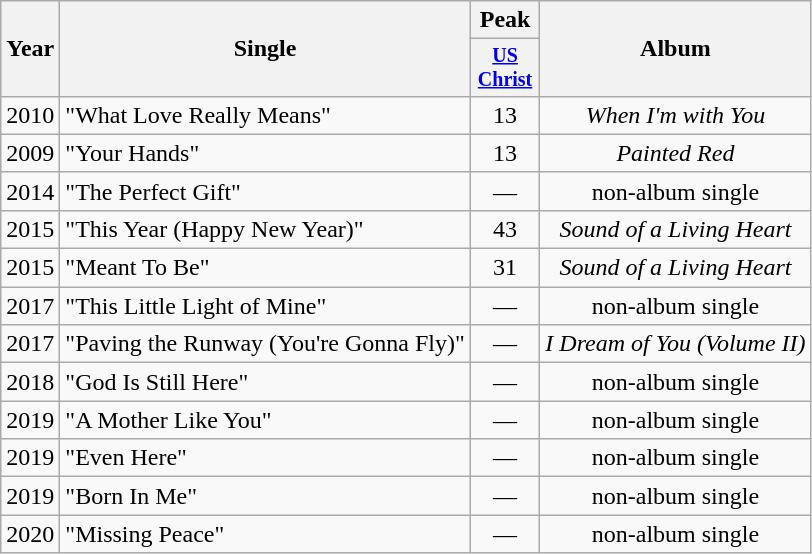<table class="wikitable" style="text-align:center;">
<tr>
<th rowspan="2">Year</th>
<th rowspan="2">Single</th>
<th colspan="1">Peak</th>
<th rowspan="2">Album</th>
</tr>
<tr style="font-size:smaller;">
<th width="40"><a href='#'>US<br>Christ</a></th>
</tr>
<tr>
<td align="left">2010</td>
<td align="left">"What Love Really Means"</td>
<td>13</td>
<td><em>When I'm with You</em></td>
</tr>
<tr>
<td align="left">2009</td>
<td align="left">"Your Hands"</td>
<td>13</td>
<td><em>Painted Red</em></td>
</tr>
<tr>
<td align="left">2014</td>
<td align="left">"The Perfect Gift"</td>
<td>—</td>
<td>non-album single</td>
</tr>
<tr>
<td>2015</td>
<td align="left">"This Year (Happy New Year)"</td>
<td>43</td>
<td><em>Sound of a Living Heart</em></td>
</tr>
<tr>
<td>2015</td>
<td align="left">"Meant To Be"</td>
<td>31</td>
<td><em>Sound of a Living Heart</em></td>
</tr>
<tr>
<td>2017</td>
<td align="left">"This Little Light of Mine"</td>
<td>—</td>
<td>non-album single</td>
</tr>
<tr>
<td>2017</td>
<td align="left">"Paving the Runway (You're Gonna Fly)"</td>
<td>—</td>
<td><em>I Dream of You (Volume II)</em></td>
</tr>
<tr>
<td>2018</td>
<td align="left">"God Is Still Here"</td>
<td>—</td>
<td>non-album single</td>
</tr>
<tr>
<td>2019</td>
<td align="left">"A Mother Like You"</td>
<td>—</td>
<td>non-album single</td>
</tr>
<tr>
<td>2019</td>
<td align="left">"Even Here"</td>
<td>—</td>
<td>non-album single</td>
</tr>
<tr>
<td>2019</td>
<td align="left">"Born In Me"</td>
<td>—</td>
<td>non-album single</td>
</tr>
<tr>
<td>2020</td>
<td align="left">"Missing Peace"</td>
<td>—</td>
<td>non-album single</td>
</tr>
</table>
